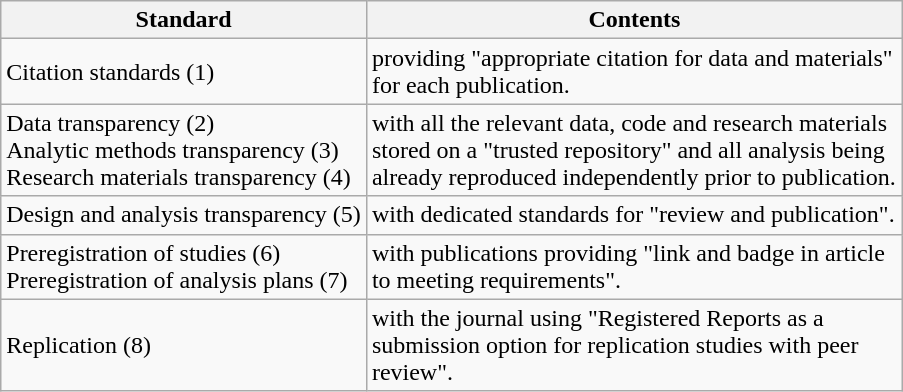<table class="wikitable">
<tr>
<th>Standard</th>
<th width=350>Contents</th>
</tr>
<tr>
<td>Citation standards (1)</td>
<td>providing "appropriate citation for data and materials" for each publication.</td>
</tr>
<tr>
<td>Data transparency (2)<br>Analytic methods transparency (3)<br>Research materials transparency (4)</td>
<td valign="top">with all the relevant data, code and research materials stored on a "trusted repository" and all analysis being already reproduced independently prior to publication.</td>
</tr>
<tr>
<td>Design and analysis transparency (5)</td>
<td>with dedicated standards for "review and publication".</td>
</tr>
<tr>
<td>Preregistration of studies (6)<br>Preregistration of analysis plans (7)</td>
<td valign="top">with publications providing "link and badge in article to meeting requirements".</td>
</tr>
<tr>
<td>Replication (8)</td>
<td>with the journal using "Registered Reports as a submission option for replication studies with peer review".</td>
</tr>
</table>
